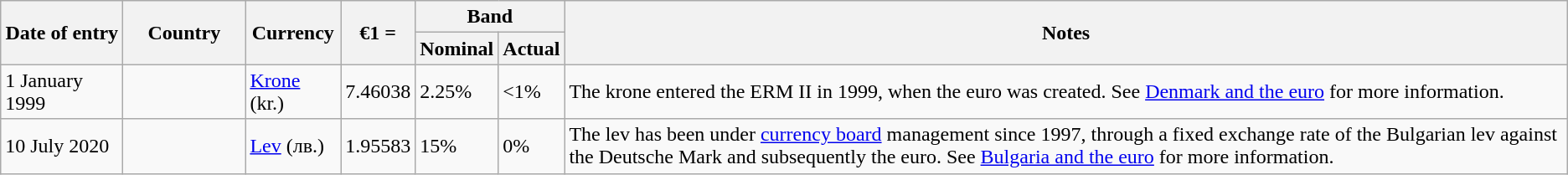<table class="wikitable">
<tr>
<th rowspan="2" style="width:90px">Date of entry </th>
<th rowspan="2" style="width:90px">Country</th>
<th rowspan="2">Currency</th>
<th rowspan="2">€1 =</th>
<th colspan="2">Band</th>
<th rowspan="2">Notes</th>
</tr>
<tr>
<th>Nominal</th>
<th>Actual</th>
</tr>
<tr>
<td>1 January 1999</td>
<td></td>
<td><a href='#'>Krone</a> (kr.)</td>
<td>7.46038</td>
<td>2.25%</td>
<td><1%</td>
<td>The krone entered the ERM II in 1999, when the euro was created. See <a href='#'>Denmark and the euro</a> for more information.</td>
</tr>
<tr>
<td>10 July 2020</td>
<td></td>
<td><a href='#'>Lev</a> (лв.)</td>
<td>1.95583</td>
<td>15%</td>
<td>0%</td>
<td>The lev has been under <a href='#'>currency board</a> management since 1997, through a fixed exchange rate of the Bulgarian lev against the Deutsche Mark and subsequently the euro. See <a href='#'>Bulgaria and the euro</a> for more information.</td>
</tr>
</table>
